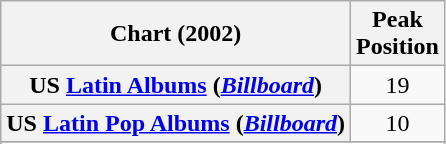<table class="wikitable plainrowheaders" style="text-align:center;">
<tr>
<th scope="col">Chart (2002)</th>
<th scope="col">Peak <br> Position</th>
</tr>
<tr>
<th scope="row">US <a href='#'>Latin Albums</a> (<em><a href='#'>Billboard</a></em>)</th>
<td style="text-align:center;">19</td>
</tr>
<tr>
<th scope="row">US <a href='#'>Latin Pop Albums</a> (<em><a href='#'>Billboard</a></em>)</th>
<td style="text-align:center;">10</td>
</tr>
<tr>
</tr>
<tr>
</tr>
</table>
